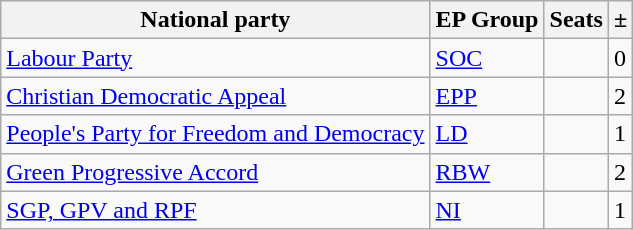<table class="wikitable">
<tr>
<th>National party</th>
<th>EP Group</th>
<th>Seats </th>
<th>±</th>
</tr>
<tr>
<td> <a href='#'>Labour Party</a></td>
<td> <a href='#'>SOC</a></td>
<td></td>
<td>0 </td>
</tr>
<tr>
<td> <a href='#'>Christian Democratic Appeal</a></td>
<td> <a href='#'>EPP</a></td>
<td></td>
<td>2 </td>
</tr>
<tr>
<td> <a href='#'>People's Party for Freedom and Democracy</a></td>
<td> <a href='#'>LD</a></td>
<td></td>
<td>1 </td>
</tr>
<tr>
<td> <a href='#'>Green Progressive Accord</a></td>
<td> <a href='#'>RBW</a></td>
<td></td>
<td>2 </td>
</tr>
<tr>
<td> <a href='#'>SGP, GPV and RPF</a></td>
<td> <a href='#'>NI</a></td>
<td></td>
<td>1 </td>
</tr>
</table>
